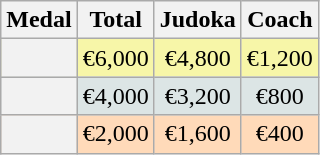<table class=wikitable style="text-align:center;">
<tr>
<th>Medal</th>
<th>Total</th>
<th>Judoka</th>
<th>Coach</th>
</tr>
<tr bgcolor=F7F6A8>
<th></th>
<td>€6,000</td>
<td>€4,800</td>
<td>€1,200</td>
</tr>
<tr bgcolor=DCE5E5>
<th></th>
<td>€4,000</td>
<td>€3,200</td>
<td>€800</td>
</tr>
<tr bgcolor=FFDAB9>
<th></th>
<td>€2,000</td>
<td>€1,600</td>
<td>€400</td>
</tr>
</table>
